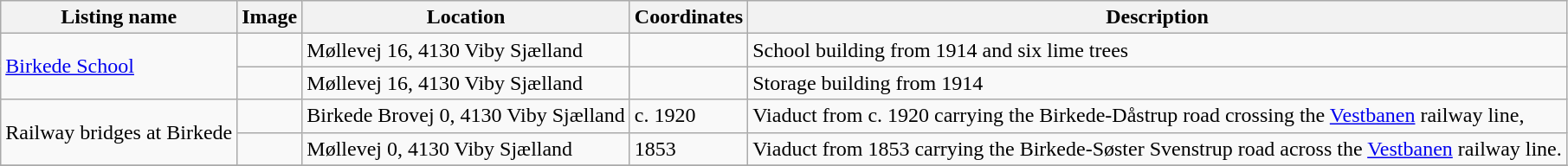<table class="wikitable sortable">
<tr>
<th>Listing name</th>
<th>Image</th>
<th>Location</th>
<th>Coordinates</th>
<th>Description</th>
</tr>
<tr>
<td rowspan="2"><a href='#'>Birkede School</a></td>
<td></td>
<td>Møllevej 16, 4130 Viby Sjælland</td>
<td></td>
<td>School building from 1914 and six lime trees</td>
</tr>
<tr>
<td></td>
<td>Møllevej 16, 4130 Viby Sjælland</td>
<td></td>
<td>Storage building from 1914</td>
</tr>
<tr>
<td rowspan="2">Railway bridges at Birkede</td>
<td></td>
<td>Birkede Brovej 0, 4130 Viby Sjælland</td>
<td>c. 1920</td>
<td>Viaduct from c. 1920 carrying  the Birkede-Dåstrup road crossing the <a href='#'>Vestbanen</a> railway line,</td>
</tr>
<tr>
<td></td>
<td>Møllevej 0, 4130 Viby Sjælland</td>
<td>1853</td>
<td>Viaduct from 1853 carrying the Birkede-Søster Svenstrup road across the <a href='#'>Vestbanen</a> railway line.</td>
</tr>
<tr>
</tr>
</table>
